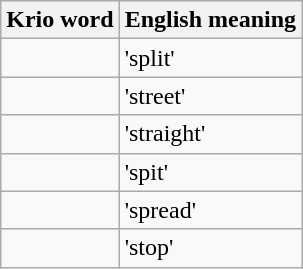<table class="wikitable">
<tr>
<th>Krio word</th>
<th>English meaning</th>
</tr>
<tr>
<td></td>
<td>'split'</td>
</tr>
<tr>
<td></td>
<td>'street'</td>
</tr>
<tr>
<td></td>
<td>'straight'</td>
</tr>
<tr>
<td></td>
<td>'spit'</td>
</tr>
<tr>
<td></td>
<td>'spread'</td>
</tr>
<tr>
<td></td>
<td>'stop'</td>
</tr>
</table>
